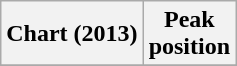<table class="wikitable plainrowheaders" style="text-align:center">
<tr>
<th scope="col">Chart (2013)</th>
<th scope="col">Peak<br>position</th>
</tr>
<tr>
</tr>
</table>
